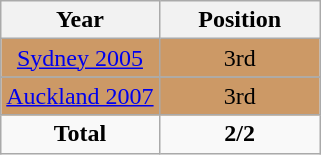<table class="wikitable" style="text-align: center;">
<tr>
<th>Year</th>
<th width="100">Position</th>
</tr>
<tr bgcolor=#cc9966>
<td><a href='#'>Sydney 2005</a></td>
<td>3rd</td>
</tr>
<tr>
</tr>
<tr bgcolor=#cc9966>
<td><a href='#'>Auckland 2007</a></td>
<td>3rd</td>
</tr>
<tr>
<td><strong>Total</strong></td>
<td><strong>2/2</strong></td>
</tr>
</table>
